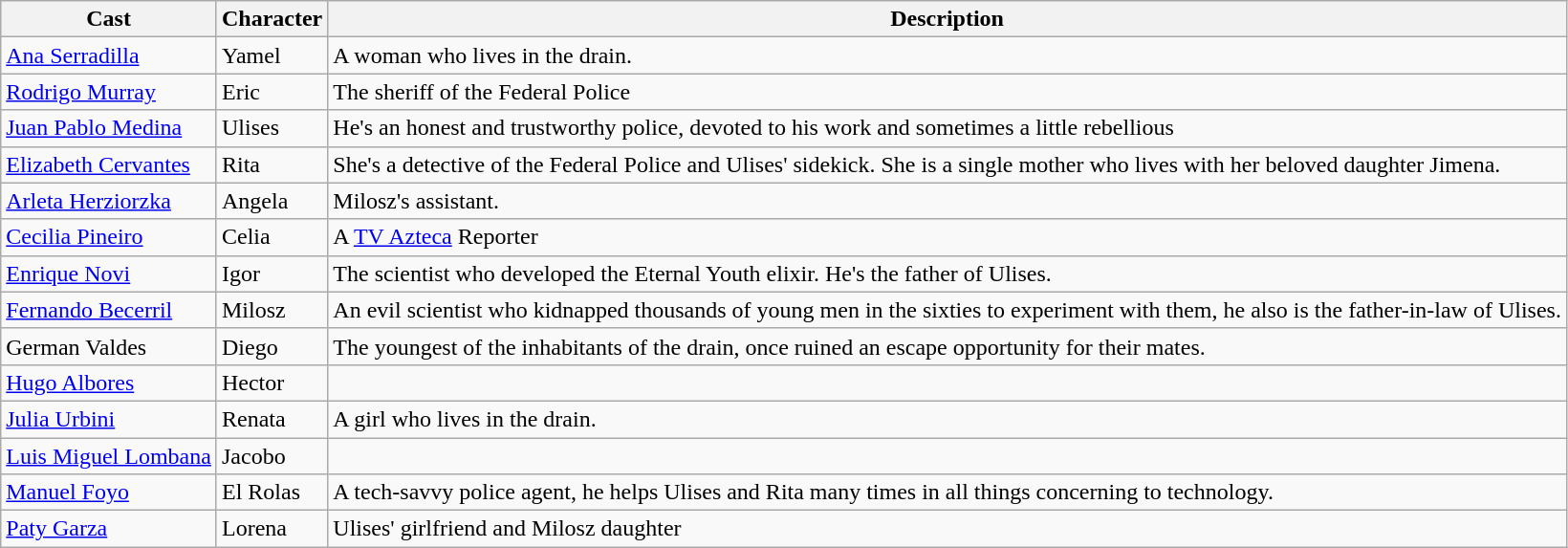<table class="wikitable">
<tr>
<th>Cast</th>
<th>Character</th>
<th>Description</th>
</tr>
<tr>
<td><a href='#'>Ana Serradilla</a></td>
<td>Yamel</td>
<td>A woman who lives in the drain.</td>
</tr>
<tr>
<td><a href='#'>Rodrigo Murray</a></td>
<td>Eric</td>
<td>The sheriff of the Federal Police</td>
</tr>
<tr>
<td><a href='#'>Juan Pablo Medina</a></td>
<td>Ulises</td>
<td>He's an honest and trustworthy police, devoted to his work and sometimes a little rebellious</td>
</tr>
<tr>
<td><a href='#'>Elizabeth Cervantes</a></td>
<td>Rita</td>
<td>She's a detective of the Federal Police and Ulises' sidekick. She is a single mother who lives with her beloved daughter Jimena.</td>
</tr>
<tr>
<td><a href='#'>Arleta Herziorzka</a></td>
<td>Angela</td>
<td>Milosz's assistant.</td>
</tr>
<tr>
<td><a href='#'>Cecilia Pineiro</a></td>
<td>Celia</td>
<td>A <a href='#'>TV Azteca</a> Reporter</td>
</tr>
<tr>
<td><a href='#'>Enrique Novi</a></td>
<td>Igor</td>
<td>The scientist who developed the Eternal Youth elixir. He's the father of Ulises.</td>
</tr>
<tr>
<td><a href='#'>Fernando Becerril</a></td>
<td>Milosz</td>
<td>An evil scientist who kidnapped thousands of young men in the sixties to experiment with them, he also is the father-in-law of Ulises.</td>
</tr>
<tr>
<td>German Valdes</td>
<td>Diego</td>
<td>The youngest of the inhabitants of the drain, once ruined an escape opportunity for their mates.</td>
</tr>
<tr>
<td><a href='#'>Hugo Albores</a></td>
<td>Hector</td>
<td></td>
</tr>
<tr>
<td><a href='#'>Julia Urbini</a></td>
<td>Renata</td>
<td>A girl who lives in the drain.</td>
</tr>
<tr>
<td><a href='#'>Luis Miguel Lombana</a></td>
<td>Jacobo</td>
<td></td>
</tr>
<tr>
<td><a href='#'>Manuel Foyo</a></td>
<td>El Rolas</td>
<td>A tech-savvy police agent, he helps Ulises and Rita many times in all things concerning to technology.</td>
</tr>
<tr>
<td><a href='#'>Paty Garza</a></td>
<td>Lorena</td>
<td>Ulises' girlfriend and Milosz daughter</td>
</tr>
</table>
